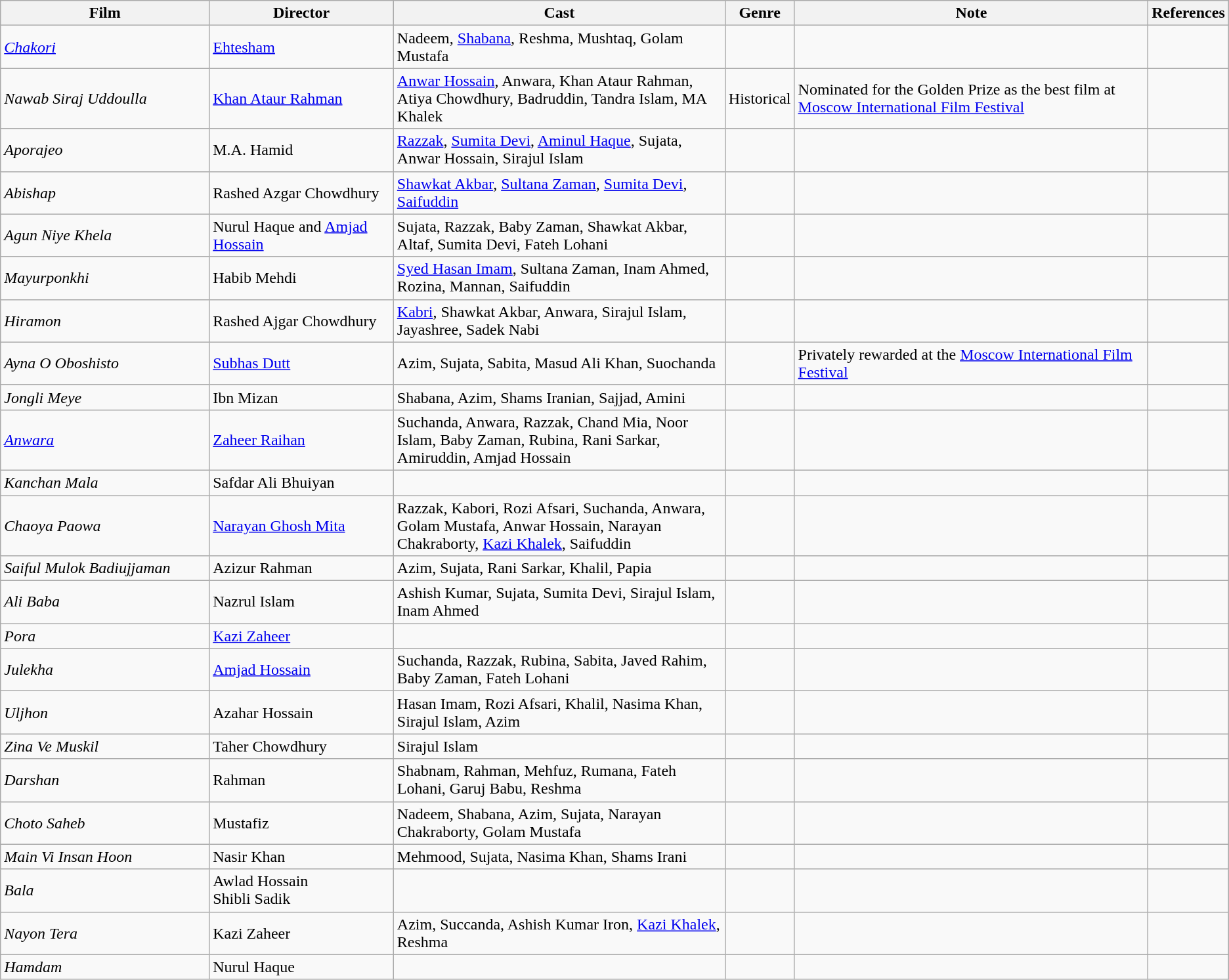<table class="wikitable sortable">
<tr>
<th style="width:17%;">Film</th>
<th style="width:15%;">Director</th>
<th style="width:27%;">Cast</th>
<th>Genre</th>
<th>Note</th>
<th style="width:2%;">References</th>
</tr>
<tr>
<td><em><a href='#'>Chakori</a></em></td>
<td><a href='#'>Ehtesham</a></td>
<td>Nadeem, <a href='#'>Shabana</a>, Reshma, Mushtaq, Golam Mustafa</td>
<td></td>
<td></td>
<td></td>
</tr>
<tr>
<td><em>Nawab Siraj Uddoulla</em></td>
<td><a href='#'>Khan Ataur Rahman</a></td>
<td><a href='#'>Anwar Hossain</a>, Anwara, Khan Ataur Rahman, Atiya Chowdhury, Badruddin, Tandra Islam, MA Khalek</td>
<td>Historical</td>
<td>Nominated for the Golden Prize as the best film at <a href='#'>Moscow International Film Festival</a></td>
<td></td>
</tr>
<tr>
<td><em>Aporajeo</em></td>
<td>M.A. Hamid</td>
<td><a href='#'>Razzak</a>, <a href='#'>Sumita Devi</a>, <a href='#'>Aminul Haque</a>, Sujata, Anwar Hossain, Sirajul Islam</td>
<td></td>
<td></td>
<td></td>
</tr>
<tr>
<td><em>Abishap</em></td>
<td>Rashed Azgar Chowdhury</td>
<td><a href='#'>Shawkat Akbar</a>, <a href='#'>Sultana Zaman</a>, <a href='#'>Sumita Devi</a>, <a href='#'>Saifuddin</a></td>
<td></td>
<td></td>
<td></td>
</tr>
<tr>
<td><em>Agun Niye Khela</em></td>
<td>Nurul Haque and <a href='#'>Amjad Hossain</a></td>
<td>Sujata, Razzak, Baby Zaman, Shawkat Akbar, Altaf, Sumita Devi, Fateh Lohani</td>
<td></td>
<td></td>
<td></td>
</tr>
<tr>
<td><em>Mayurponkhi</em></td>
<td>Habib Mehdi</td>
<td><a href='#'>Syed Hasan Imam</a>, Sultana Zaman, Inam Ahmed, Rozina, Mannan, Saifuddin</td>
<td></td>
<td></td>
<td></td>
</tr>
<tr>
<td><em>Hiramon</em></td>
<td>Rashed Ajgar Chowdhury</td>
<td><a href='#'>Kabri</a>, Shawkat Akbar, Anwara, Sirajul Islam, Jayashree, Sadek Nabi</td>
<td></td>
<td></td>
<td></td>
</tr>
<tr>
<td><em>Ayna O Oboshisto</em></td>
<td><a href='#'>Subhas Dutt</a></td>
<td>Azim, Sujata, Sabita, Masud Ali Khan, Suochanda</td>
<td></td>
<td>Privately rewarded at the <a href='#'>Moscow International Film Festival</a></td>
<td></td>
</tr>
<tr>
<td><em>Jongli Meye</em></td>
<td>Ibn Mizan</td>
<td>Shabana, Azim, Shams Iranian, Sajjad, Amini</td>
<td></td>
<td></td>
<td></td>
</tr>
<tr>
<td><em> <a href='#'>Anwara</a> </em></td>
<td><a href='#'>Zaheer Raihan</a></td>
<td>Suchanda, Anwara, Razzak, Chand Mia, Noor Islam, Baby Zaman, Rubina, Rani Sarkar, Amiruddin, Amjad Hossain</td>
<td></td>
<td></td>
<td></td>
</tr>
<tr>
<td><em> Kanchan Mala </em></td>
<td>Safdar Ali Bhuiyan</td>
<td></td>
<td></td>
<td></td>
<td></td>
</tr>
<tr>
<td><em>Chaoya Paowa</em></td>
<td><a href='#'>Narayan Ghosh Mita</a></td>
<td>Razzak, Kabori, Rozi Afsari, Suchanda, Anwara, Golam Mustafa, Anwar Hossain, Narayan Chakraborty, <a href='#'>Kazi Khalek</a>, Saifuddin</td>
<td></td>
<td></td>
<td></td>
</tr>
<tr>
<td><em>Saiful Mulok Badiujjaman</em></td>
<td>Azizur Rahman</td>
<td>Azim, Sujata, Rani Sarkar, Khalil, Papia</td>
<td></td>
<td></td>
<td></td>
</tr>
<tr>
<td><em> Ali Baba </em></td>
<td>Nazrul Islam</td>
<td>Ashish Kumar, Sujata, Sumita Devi, Sirajul Islam, Inam Ahmed</td>
<td></td>
<td></td>
<td></td>
</tr>
<tr>
<td><em>Pora</em></td>
<td><a href='#'>Kazi Zaheer</a></td>
<td></td>
<td></td>
<td></td>
<td></td>
</tr>
<tr>
<td><em> Julekha </em></td>
<td><a href='#'>Amjad Hossain</a></td>
<td>Suchanda, Razzak, Rubina, Sabita, Javed Rahim, Baby Zaman, Fateh Lohani</td>
<td></td>
<td></td>
<td></td>
</tr>
<tr>
<td><em> Uljhon</em></td>
<td>Azahar Hossain</td>
<td>Hasan Imam, Rozi Afsari, Khalil, Nasima Khan, Sirajul Islam, Azim</td>
<td></td>
<td></td>
<td></td>
</tr>
<tr>
<td><em>Zina Ve Muskil</em></td>
<td>Taher Chowdhury</td>
<td>Sirajul Islam</td>
<td></td>
<td></td>
<td></td>
</tr>
<tr>
<td><em>Darshan</em></td>
<td>Rahman</td>
<td>Shabnam, Rahman, Mehfuz, Rumana, Fateh Lohani, Garuj Babu, Reshma</td>
<td></td>
<td></td>
<td></td>
</tr>
<tr>
<td><em>Choto Saheb</em></td>
<td>Mustafiz</td>
<td>Nadeem, Shabana, Azim, Sujata, Narayan Chakraborty, Golam Mustafa</td>
<td></td>
<td></td>
<td></td>
</tr>
<tr>
<td><em> Main Vi Insan Hoon</em></td>
<td>Nasir Khan</td>
<td>Mehmood, Sujata, Nasima Khan, Shams Irani</td>
<td></td>
<td></td>
<td></td>
</tr>
<tr>
<td><em> Bala </em></td>
<td>Awlad Hossain<br>Shibli Sadik</td>
<td></td>
<td></td>
<td></td>
<td></td>
</tr>
<tr>
<td><em> Nayon Tera </em></td>
<td>Kazi Zaheer</td>
<td>Azim, Succanda, Ashish Kumar Iron, <a href='#'>Kazi Khalek</a>, Reshma</td>
<td></td>
<td></td>
<td></td>
</tr>
<tr>
<td><em> Hamdam </em></td>
<td>Nurul Haque</td>
<td></td>
<td></td>
<td></td>
<td></td>
</tr>
</table>
